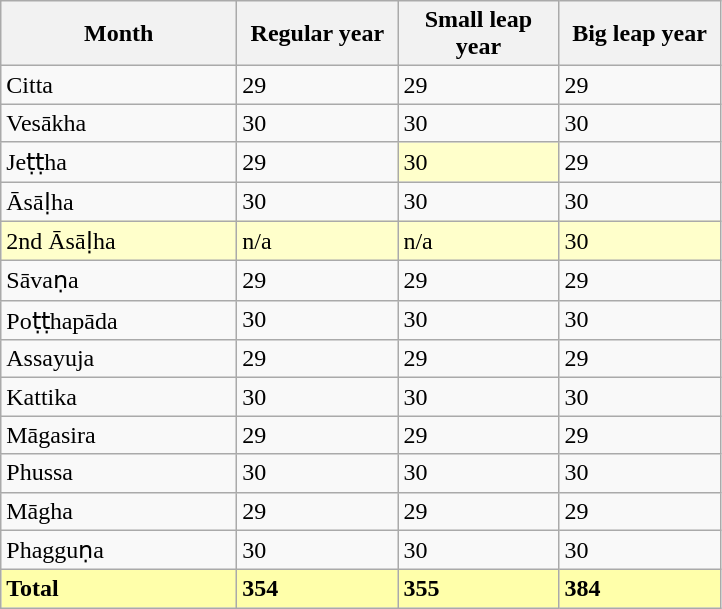<table class="wikitable">
<tr>
<th width="150">Month</th>
<th width="100">Regular year</th>
<th width="100">Small leap year</th>
<th width="100">Big leap year</th>
</tr>
<tr>
<td>Citta</td>
<td>29</td>
<td>29</td>
<td>29</td>
</tr>
<tr>
<td>Vesākha</td>
<td>30</td>
<td>30</td>
<td>30</td>
</tr>
<tr>
<td>Jeṭṭha</td>
<td>29</td>
<td style="background-color:#FFFFCB">30</td>
<td>29</td>
</tr>
<tr>
<td>Āsāḷha</td>
<td>30</td>
<td>30</td>
<td>30</td>
</tr>
<tr>
<td style="background-color:#FFFFCB">2nd Āsāḷha</td>
<td style="background-color:#FFFFCB">n/a</td>
<td style="background-color:#FFFFCB">n/a</td>
<td style="background-color:#FFFFCB">30</td>
</tr>
<tr>
<td>Sāvaṇa</td>
<td>29</td>
<td>29</td>
<td>29</td>
</tr>
<tr>
<td>Poṭṭhapāda</td>
<td>30</td>
<td>30</td>
<td>30</td>
</tr>
<tr>
<td>Assayuja</td>
<td>29</td>
<td>29</td>
<td>29</td>
</tr>
<tr>
<td>Kattika</td>
<td>30</td>
<td>30</td>
<td>30</td>
</tr>
<tr>
<td>Māgasira</td>
<td>29</td>
<td>29</td>
<td>29</td>
</tr>
<tr>
<td>Phussa</td>
<td>30</td>
<td>30</td>
<td>30</td>
</tr>
<tr>
<td>Māgha</td>
<td>29</td>
<td>29</td>
<td>29</td>
</tr>
<tr>
<td>Phagguṇa</td>
<td>30</td>
<td>30</td>
<td>30</td>
</tr>
<tr>
<td style="background-color:#FFFFAA"><strong>Total</strong></td>
<td style="background-color:#FFFFAA"><strong>354</strong></td>
<td style="background-color:#FFFFAA"><strong>355</strong></td>
<td style="background-color:#FFFFAA"><strong>384</strong></td>
</tr>
</table>
